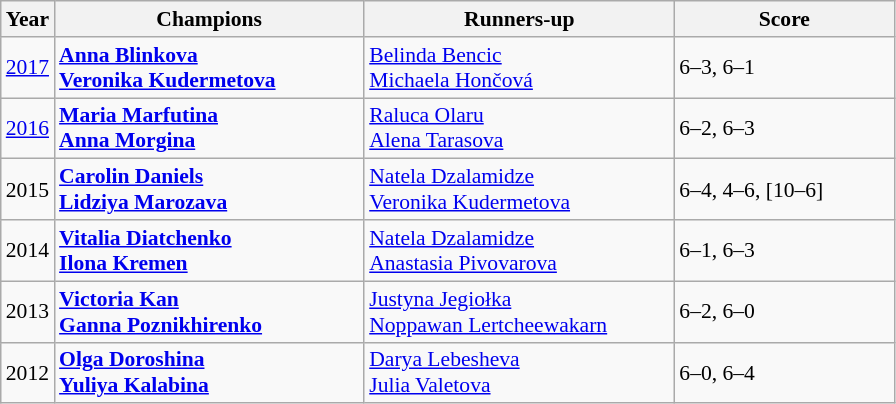<table class="wikitable" style="font-size:90%">
<tr>
<th>Year</th>
<th width="200">Champions</th>
<th width="200">Runners-up</th>
<th width="140">Score</th>
</tr>
<tr>
<td><a href='#'>2017</a></td>
<td> <strong><a href='#'>Anna Blinkova</a></strong> <br>  <strong><a href='#'>Veronika Kudermetova</a></strong></td>
<td> <a href='#'>Belinda Bencic</a> <br>  <a href='#'>Michaela Hončová</a></td>
<td>6–3, 6–1</td>
</tr>
<tr>
<td><a href='#'>2016</a></td>
<td> <strong><a href='#'>Maria Marfutina</a></strong> <br>  <strong><a href='#'>Anna Morgina</a></strong></td>
<td> <a href='#'>Raluca Olaru</a> <br>  <a href='#'>Alena Tarasova</a></td>
<td>6–2, 6–3</td>
</tr>
<tr>
<td>2015</td>
<td> <strong><a href='#'>Carolin Daniels</a></strong> <br>  <strong><a href='#'>Lidziya Marozava</a></strong></td>
<td> <a href='#'>Natela Dzalamidze</a> <br>  <a href='#'>Veronika Kudermetova</a></td>
<td>6–4, 4–6, [10–6]</td>
</tr>
<tr>
<td>2014</td>
<td> <strong><a href='#'>Vitalia Diatchenko</a></strong> <br>  <strong><a href='#'>Ilona Kremen</a></strong></td>
<td> <a href='#'>Natela Dzalamidze</a> <br>  <a href='#'>Anastasia Pivovarova</a></td>
<td>6–1, 6–3</td>
</tr>
<tr>
<td>2013</td>
<td> <strong><a href='#'>Victoria Kan</a></strong> <br>  <strong><a href='#'>Ganna Poznikhirenko</a></strong></td>
<td> <a href='#'>Justyna Jegiołka</a> <br>  <a href='#'>Noppawan Lertcheewakarn</a></td>
<td>6–2, 6–0</td>
</tr>
<tr>
<td>2012</td>
<td> <strong><a href='#'>Olga Doroshina</a></strong> <br>  <strong><a href='#'>Yuliya Kalabina</a></strong></td>
<td> <a href='#'>Darya Lebesheva</a> <br>  <a href='#'>Julia Valetova</a></td>
<td>6–0, 6–4</td>
</tr>
</table>
